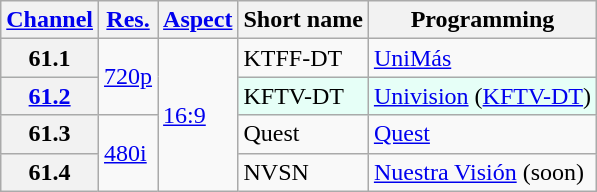<table class="wikitable">
<tr>
<th><a href='#'>Channel</a></th>
<th><a href='#'>Res.</a></th>
<th><a href='#'>Aspect</a></th>
<th>Short name</th>
<th>Programming</th>
</tr>
<tr>
<th scope = "row">61.1</th>
<td rowspan=2><a href='#'>720p</a></td>
<td rowspan=4><a href='#'>16:9</a></td>
<td>KTFF-DT</td>
<td><a href='#'>UniMás</a></td>
</tr>
<tr style="background-color: #E6FFF7;">
<th scope = "row"><a href='#'>61.2</a></th>
<td>KFTV-DT</td>
<td><a href='#'>Univision</a> (<a href='#'>KFTV-DT</a>)</td>
</tr>
<tr>
<th scope = "row">61.3</th>
<td rowspan=2><a href='#'>480i</a></td>
<td>Quest</td>
<td><a href='#'>Quest</a></td>
</tr>
<tr>
<th scope = "row">61.4</th>
<td>NVSN</td>
<td><a href='#'>Nuestra Visión</a> (soon)</td>
</tr>
</table>
